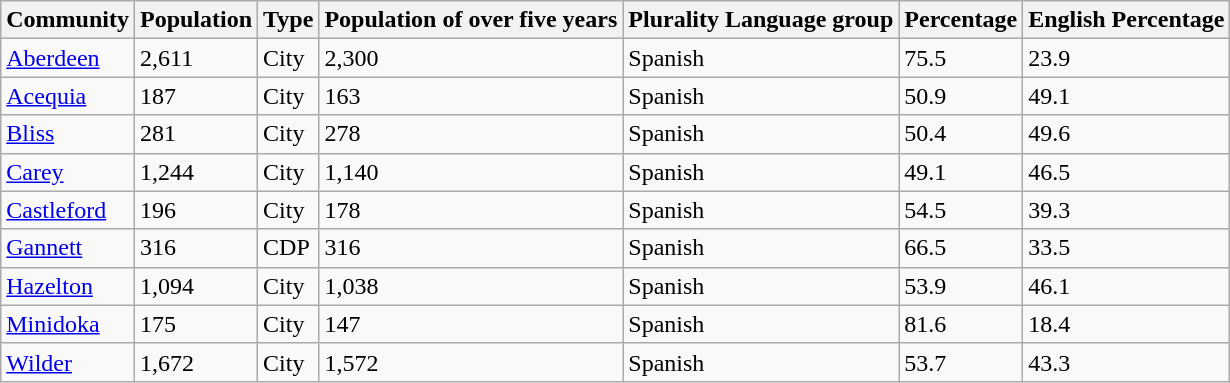<table class="wikitable sortable">
<tr>
<th>Community</th>
<th>Population</th>
<th>Type</th>
<th>Population of over five years</th>
<th>Plurality Language group</th>
<th>Percentage</th>
<th>English Percentage</th>
</tr>
<tr>
<td><a href='#'>Aberdeen</a></td>
<td>2,611</td>
<td>City</td>
<td>2,300</td>
<td>Spanish</td>
<td>75.5</td>
<td>23.9</td>
</tr>
<tr>
<td><a href='#'>Acequia</a></td>
<td>187</td>
<td>City</td>
<td>163</td>
<td>Spanish</td>
<td>50.9</td>
<td>49.1</td>
</tr>
<tr>
<td><a href='#'>Bliss</a></td>
<td>281</td>
<td>City</td>
<td>278</td>
<td>Spanish</td>
<td>50.4</td>
<td>49.6</td>
</tr>
<tr>
<td><a href='#'>Carey</a></td>
<td>1,244</td>
<td>City</td>
<td>1,140</td>
<td>Spanish</td>
<td>49.1</td>
<td>46.5</td>
</tr>
<tr>
<td><a href='#'>Castleford</a></td>
<td>196</td>
<td>City</td>
<td>178</td>
<td>Spanish</td>
<td>54.5</td>
<td>39.3</td>
</tr>
<tr>
<td><a href='#'>Gannett</a></td>
<td>316</td>
<td>CDP</td>
<td>316</td>
<td>Spanish</td>
<td>66.5</td>
<td>33.5</td>
</tr>
<tr>
<td><a href='#'>Hazelton</a></td>
<td>1,094</td>
<td>City</td>
<td>1,038</td>
<td>Spanish</td>
<td>53.9</td>
<td>46.1</td>
</tr>
<tr>
<td><a href='#'>Minidoka</a></td>
<td>175</td>
<td>City</td>
<td>147</td>
<td>Spanish</td>
<td>81.6</td>
<td>18.4</td>
</tr>
<tr>
<td><a href='#'>Wilder</a></td>
<td>1,672</td>
<td>City</td>
<td>1,572</td>
<td>Spanish</td>
<td>53.7</td>
<td>43.3</td>
</tr>
</table>
